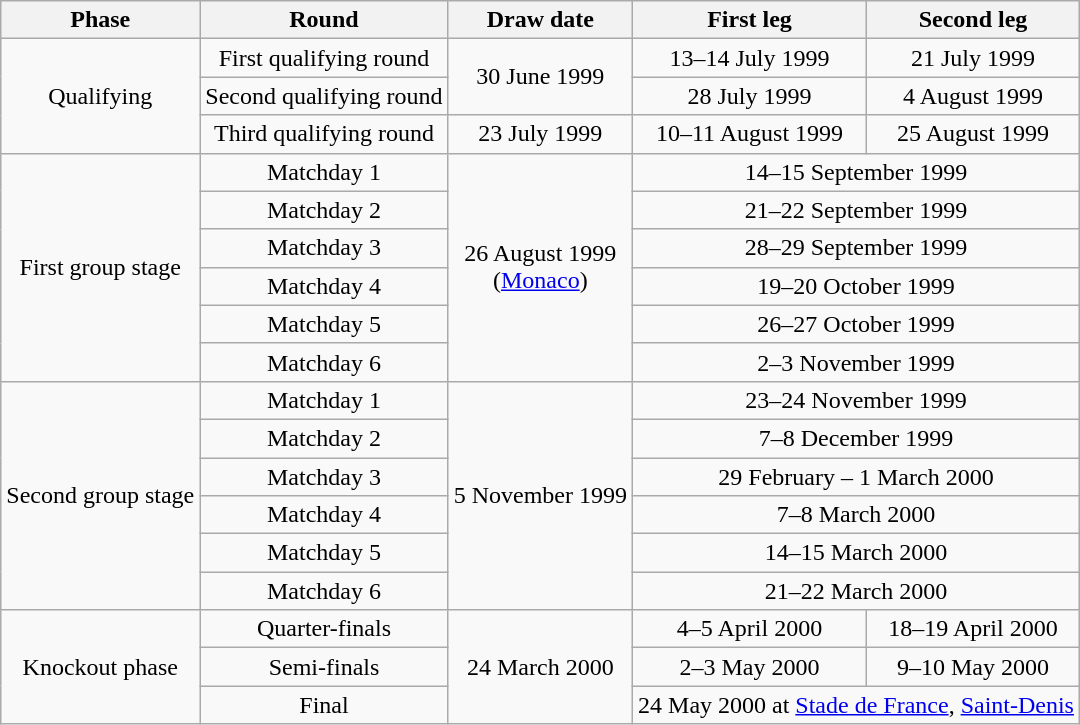<table class="wikitable" style="text-align:center">
<tr>
<th>Phase</th>
<th>Round</th>
<th>Draw date</th>
<th>First leg</th>
<th>Second leg</th>
</tr>
<tr>
<td rowspan=3>Qualifying</td>
<td>First qualifying round</td>
<td rowspan=2>30 June 1999</td>
<td>13–14 July 1999</td>
<td>21 July 1999</td>
</tr>
<tr>
<td>Second qualifying round</td>
<td>28 July 1999</td>
<td>4 August 1999</td>
</tr>
<tr>
<td>Third qualifying round</td>
<td>23 July 1999</td>
<td>10–11 August 1999</td>
<td>25 August 1999</td>
</tr>
<tr>
<td rowspan=6>First group stage</td>
<td>Matchday 1</td>
<td rowspan=6>26 August 1999<br>(<a href='#'>Monaco</a>)</td>
<td colspan=2>14–15 September 1999</td>
</tr>
<tr>
<td>Matchday 2</td>
<td colspan=2>21–22 September 1999</td>
</tr>
<tr>
<td>Matchday 3</td>
<td colspan=2>28–29 September 1999</td>
</tr>
<tr>
<td>Matchday 4</td>
<td colspan=2>19–20 October 1999</td>
</tr>
<tr>
<td>Matchday 5</td>
<td colspan=2>26–27 October 1999</td>
</tr>
<tr>
<td>Matchday 6</td>
<td colspan=2>2–3 November 1999</td>
</tr>
<tr>
<td rowspan=6>Second group stage</td>
<td>Matchday 1</td>
<td rowspan=6>5 November 1999</td>
<td colspan=2>23–24 November 1999</td>
</tr>
<tr>
<td>Matchday 2</td>
<td colspan=2>7–8 December 1999</td>
</tr>
<tr>
<td>Matchday 3</td>
<td colspan=2>29 February – 1 March 2000</td>
</tr>
<tr>
<td>Matchday 4</td>
<td colspan=2>7–8 March 2000</td>
</tr>
<tr>
<td>Matchday 5</td>
<td colspan=2>14–15 March 2000</td>
</tr>
<tr>
<td>Matchday 6</td>
<td colspan=2>21–22 March 2000</td>
</tr>
<tr>
<td rowspan=3>Knockout phase</td>
<td>Quarter-finals</td>
<td rowspan=3>24 March 2000</td>
<td>4–5 April 2000</td>
<td>18–19 April 2000</td>
</tr>
<tr>
<td>Semi-finals</td>
<td>2–3 May 2000</td>
<td>9–10 May 2000</td>
</tr>
<tr>
<td>Final</td>
<td colspan=2>24 May 2000 at <a href='#'>Stade de France</a>, <a href='#'>Saint-Denis</a></td>
</tr>
</table>
